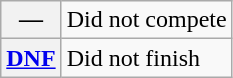<table class="wikitable">
<tr>
<th scope="row">—</th>
<td>Did not compete</td>
</tr>
<tr>
<th scope="row"><a href='#'>DNF</a></th>
<td>Did not finish</td>
</tr>
</table>
